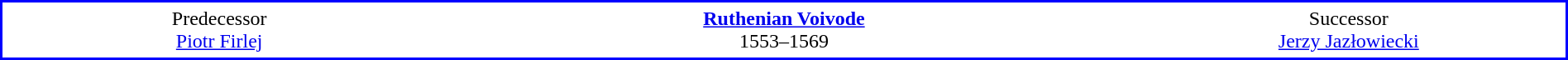<table style="clear:both; background-color: white; border-style: solid; border-color:blue; border-width:2px; vertical-align:top; text-align:center; border-collapse: collapse;width:100%;margin-top:3px;" cellpadding="4" cellspacing"0">
<tr>
<td width="25%">Predecessor<br><a href='#'>Piotr Firlej</a></td>
<td width="10%"></td>
<td width="20%"><strong><a href='#'>Ruthenian Voivode</a></strong><br>1553–1569</td>
<td width="10%"></td>
<td width="25%">Successor<br><a href='#'>Jerzy Jazłowiecki</a></td>
</tr>
</table>
